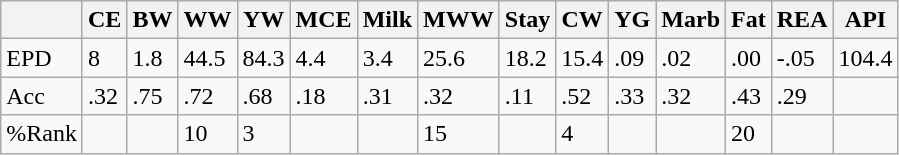<table class="wikitable">
<tr>
<th></th>
<th>CE</th>
<th>BW</th>
<th>WW</th>
<th>YW</th>
<th>MCE</th>
<th>Milk</th>
<th>MWW</th>
<th>Stay</th>
<th>CW</th>
<th>YG</th>
<th>Marb</th>
<th>Fat</th>
<th>REA</th>
<th>API</th>
</tr>
<tr>
<td>EPD</td>
<td>8</td>
<td>1.8</td>
<td>44.5</td>
<td>84.3</td>
<td>4.4</td>
<td>3.4</td>
<td>25.6</td>
<td>18.2</td>
<td>15.4</td>
<td>.09</td>
<td>.02</td>
<td>.00</td>
<td>-.05</td>
<td>104.4</td>
</tr>
<tr>
<td>Acc</td>
<td>.32</td>
<td>.75</td>
<td>.72</td>
<td>.68</td>
<td>.18</td>
<td>.31</td>
<td>.32</td>
<td>.11</td>
<td>.52</td>
<td>.33</td>
<td>.32</td>
<td>.43</td>
<td>.29</td>
<td></td>
</tr>
<tr>
<td>%Rank</td>
<td></td>
<td></td>
<td>10</td>
<td>3</td>
<td></td>
<td></td>
<td>15</td>
<td></td>
<td>4</td>
<td></td>
<td></td>
<td>20</td>
<td></td>
<td></td>
</tr>
</table>
